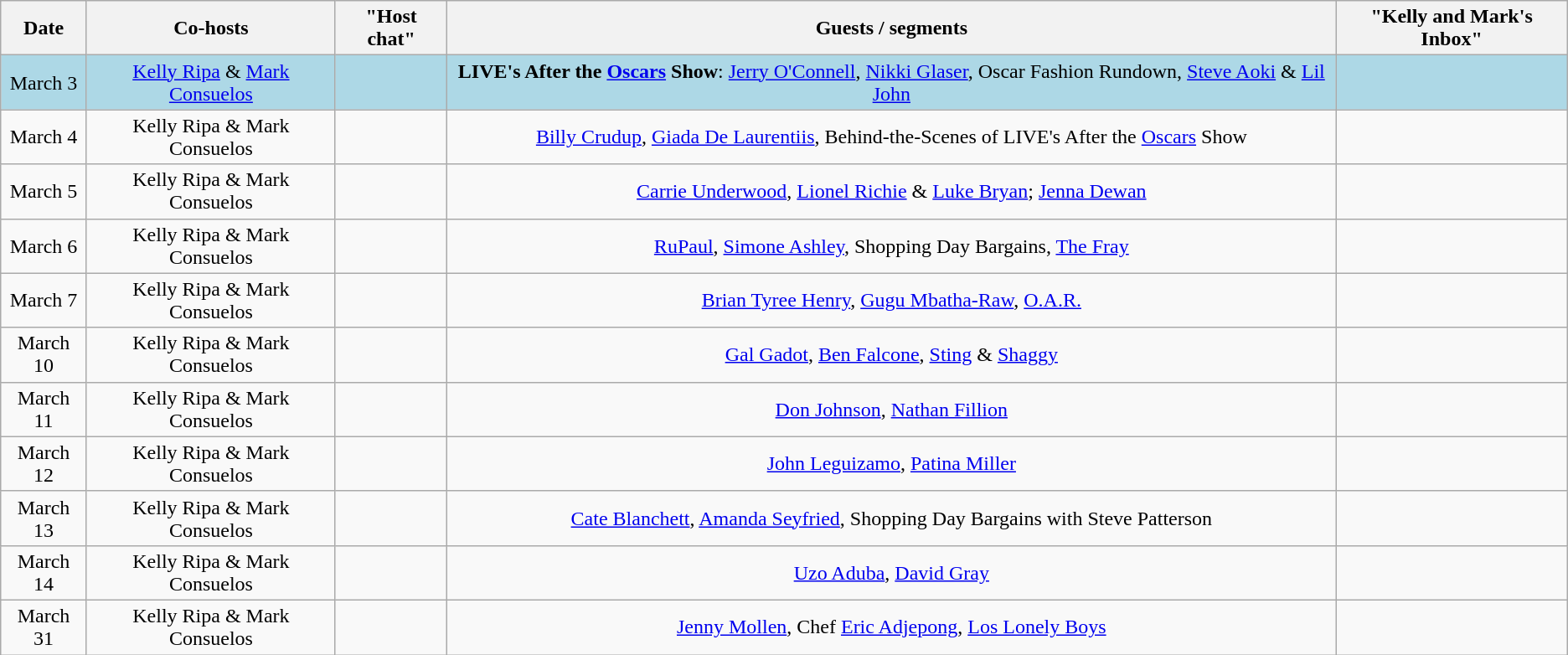<table class="wikitable sortable" style="text-align:center;">
<tr>
<th>Date</th>
<th>Co-hosts</th>
<th>"Host chat"</th>
<th>Guests / segments</th>
<th>"Kelly and Mark's Inbox"</th>
</tr>
<tr style="background:lightblue;">
<td>March 3</td>
<td><a href='#'>Kelly Ripa</a> & <a href='#'>Mark Consuelos</a></td>
<td></td>
<td><strong>LIVE's After the <a href='#'>Oscars</a> Show</strong>: <a href='#'>Jerry O'Connell</a>, <a href='#'>Nikki Glaser</a>, Oscar Fashion Rundown, <a href='#'>Steve Aoki</a> & <a href='#'>Lil John</a></td>
<td></td>
</tr>
<tr>
<td>March 4</td>
<td>Kelly Ripa & Mark Consuelos</td>
<td></td>
<td><a href='#'>Billy Crudup</a>, <a href='#'>Giada De Laurentiis</a>, Behind-the-Scenes of LIVE's After the <a href='#'>Oscars</a> Show</td>
<td></td>
</tr>
<tr>
<td>March 5</td>
<td>Kelly Ripa & Mark Consuelos</td>
<td></td>
<td><a href='#'>Carrie Underwood</a>, <a href='#'>Lionel Richie</a> & <a href='#'>Luke Bryan</a>; <a href='#'>Jenna Dewan</a></td>
<td></td>
</tr>
<tr>
<td>March 6</td>
<td>Kelly Ripa & Mark Consuelos</td>
<td></td>
<td><a href='#'>RuPaul</a>, <a href='#'>Simone Ashley</a>, Shopping Day Bargains, <a href='#'>The Fray</a></td>
<td></td>
</tr>
<tr>
<td>March 7</td>
<td>Kelly Ripa & Mark Consuelos</td>
<td></td>
<td><a href='#'>Brian Tyree Henry</a>, <a href='#'>Gugu Mbatha-Raw</a>, <a href='#'>O.A.R.</a></td>
<td></td>
</tr>
<tr>
<td>March 10</td>
<td>Kelly Ripa & Mark Consuelos</td>
<td></td>
<td><a href='#'>Gal Gadot</a>, <a href='#'>Ben Falcone</a>, <a href='#'>Sting</a> & <a href='#'>Shaggy</a></td>
<td></td>
</tr>
<tr>
<td>March 11</td>
<td>Kelly Ripa & Mark Consuelos</td>
<td></td>
<td><a href='#'>Don Johnson</a>, <a href='#'>Nathan Fillion</a></td>
<td></td>
</tr>
<tr>
<td>March 12</td>
<td>Kelly Ripa & Mark Consuelos</td>
<td></td>
<td><a href='#'>John Leguizamo</a>, <a href='#'>Patina Miller</a></td>
<td></td>
</tr>
<tr>
<td>March 13</td>
<td>Kelly Ripa & Mark Consuelos</td>
<td></td>
<td><a href='#'>Cate Blanchett</a>, <a href='#'>Amanda Seyfried</a>, Shopping Day Bargains with Steve Patterson</td>
<td></td>
</tr>
<tr>
<td>March 14</td>
<td>Kelly Ripa & Mark Consuelos</td>
<td></td>
<td><a href='#'>Uzo Aduba</a>, <a href='#'>David Gray</a></td>
<td></td>
</tr>
<tr>
<td>March 31</td>
<td>Kelly Ripa & Mark Consuelos</td>
<td></td>
<td><a href='#'>Jenny Mollen</a>, Chef <a href='#'>Eric Adjepong</a>, <a href='#'>Los Lonely Boys</a></td>
<td></td>
</tr>
</table>
